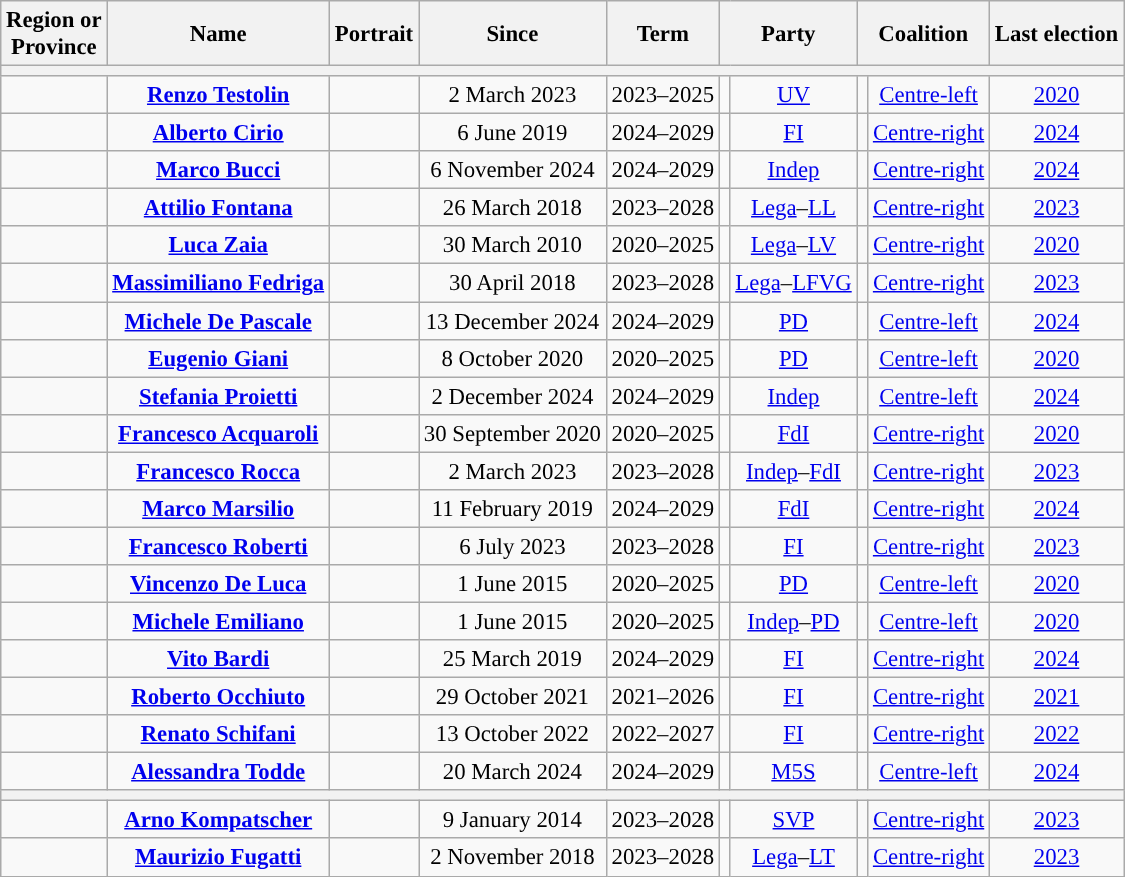<table class="wikitable sortable" style="text-align: center; font-size:95%">
<tr>
<th>Region or<br>Province</th>
<th>Name</th>
<th class=unsortable>Portrait</th>
<th>Since</th>
<th>Term</th>
<th colspan="2">Party</th>
<th colspan="2">Coalition</th>
<th>Last election</th>
</tr>
<tr>
<th colspan=10></th>
</tr>
<tr>
<td></td>
<td style="text-align: center;"><strong><a href='#'>Renzo Testolin</a></strong><br></td>
<td style="text-align: center;"></td>
<td>2 March 2023</td>
<td>2023–2025</td>
<td style="color:inherit;background-color: "></td>
<td><a href='#'>UV</a></td>
<td style="color:inherit;background-color: "></td>
<td><a href='#'>Centre-left</a></td>
<td><a href='#'>2020</a></td>
</tr>
<tr>
<td></td>
<td style="text-align: center;"><strong><a href='#'>Alberto Cirio</a></strong><br></td>
<td style="text-align: center;"></td>
<td>6 June 2019</td>
<td>2024–2029</td>
<td style="color:inherit;background-color: "></td>
<td><a href='#'>FI</a></td>
<td style="color:inherit;background-color: "></td>
<td><a href='#'>Centre-right</a></td>
<td><a href='#'>2024</a></td>
</tr>
<tr>
<td></td>
<td style="text-align: center;"><strong><a href='#'>Marco Bucci</a></strong><br></td>
<td style="text-align: center;"></td>
<td>6 November 2024</td>
<td>2024–2029</td>
<td style="color:inherit;background-color: "></td>
<td><a href='#'>Indep</a></td>
<td style="color:inherit;background-color: "></td>
<td><a href='#'>Centre-right</a></td>
<td><a href='#'>2024</a></td>
</tr>
<tr>
<td></td>
<td style="text-align: center;"><strong><a href='#'>Attilio Fontana</a></strong><br></td>
<td style="text-align: center;"></td>
<td>26 March 2018</td>
<td>2023–2028</td>
<td style="color:inherit;background-color: "></td>
<td><a href='#'>Lega</a>–<a href='#'>LL</a></td>
<td style="color:inherit;background-color: "></td>
<td><a href='#'>Centre-right</a></td>
<td><a href='#'>2023</a></td>
</tr>
<tr>
<td></td>
<td style="text-align: center;"><strong><a href='#'>Luca Zaia</a></strong><br></td>
<td style="text-align: center;"></td>
<td>30 March 2010</td>
<td>2020–2025</td>
<td style="color:inherit;background-color: "></td>
<td><a href='#'>Lega</a>–<a href='#'>LV</a></td>
<td style="color:inherit;background-color: "></td>
<td><a href='#'>Centre-right</a></td>
<td><a href='#'>2020</a></td>
</tr>
<tr>
<td></td>
<td style="text-align: center;"><strong><a href='#'>Massimiliano Fedriga</a></strong><br></td>
<td style="text-align: center;"></td>
<td>30 April 2018</td>
<td>2023–2028</td>
<td style="color:inherit;background-color: "></td>
<td><a href='#'>Lega</a>–<a href='#'>LFVG</a></td>
<td style="color:inherit;background-color: "></td>
<td><a href='#'>Centre-right</a></td>
<td><a href='#'>2023</a></td>
</tr>
<tr>
<td></td>
<td style="text-align: center;"><strong><a href='#'>Michele De Pascale</a></strong><br></td>
<td style="text-align: center;"></td>
<td>13 December 2024</td>
<td>2024–2029</td>
<td style="color:inherit;background-color: "></td>
<td><a href='#'>PD</a></td>
<td style="color:inherit;background-color: "></td>
<td><a href='#'>Centre-left</a></td>
<td><a href='#'>2024</a></td>
</tr>
<tr>
<td></td>
<td style="text-align: center;"><strong><a href='#'>Eugenio Giani</a></strong><br></td>
<td style="text-align: center;"></td>
<td>8 October 2020</td>
<td>2020–2025</td>
<td style="color:inherit;background-color: "></td>
<td><a href='#'>PD</a></td>
<td style="color:inherit;background-color: "></td>
<td><a href='#'>Centre-left</a></td>
<td><a href='#'>2020</a></td>
</tr>
<tr>
<td></td>
<td style="text-align: center;"><strong><a href='#'>Stefania Proietti</a></strong><br></td>
<td style="text-align: center;"></td>
<td>2 December 2024</td>
<td>2024–2029</td>
<td style="color:inherit;background-color: "></td>
<td><a href='#'>Indep</a></td>
<td style="color:inherit;background-color: "></td>
<td><a href='#'>Centre-left</a></td>
<td><a href='#'>2024</a></td>
</tr>
<tr>
<td></td>
<td style="text-align: center;"><strong><a href='#'>Francesco Acquaroli</a></strong><br></td>
<td style="text-align: center;"></td>
<td>30 September 2020</td>
<td>2020–2025</td>
<td style="color:inherit;background-color: "></td>
<td><a href='#'>FdI</a></td>
<td style="color:inherit;background-color: "></td>
<td><a href='#'>Centre-right</a></td>
<td><a href='#'>2020</a></td>
</tr>
<tr>
<td></td>
<td style="text-align: center;"><strong><a href='#'>Francesco Rocca</a></strong><br></td>
<td style="text-align: center;"></td>
<td>2 March 2023</td>
<td>2023–2028</td>
<td style="color:inherit;background-color: "></td>
<td><a href='#'>Indep</a>–<a href='#'>FdI</a></td>
<td style="color:inherit;background-color: "></td>
<td><a href='#'>Centre-right</a></td>
<td><a href='#'>2023</a></td>
</tr>
<tr>
<td></td>
<td style="text-align: center;"><strong><a href='#'>Marco Marsilio</a></strong><br></td>
<td style="text-align: center;"></td>
<td>11 February 2019</td>
<td>2024–2029</td>
<td style="color:inherit;background-color: "></td>
<td><a href='#'>FdI</a></td>
<td style="color:inherit;background-color: "></td>
<td><a href='#'>Centre-right</a></td>
<td><a href='#'>2024</a></td>
</tr>
<tr>
<td></td>
<td style="text-align: center;"><strong><a href='#'>Francesco Roberti</a></strong><br></td>
<td style="text-align: center;"></td>
<td>6 July 2023</td>
<td>2023–2028</td>
<td style="color:inherit;background-color: "></td>
<td><a href='#'>FI</a></td>
<td style="color:inherit;background-color: "></td>
<td><a href='#'>Centre-right</a></td>
<td><a href='#'>2023</a></td>
</tr>
<tr>
<td></td>
<td style="text-align: center;"><strong><a href='#'>Vincenzo De Luca</a></strong><br></td>
<td style="text-align: center;"></td>
<td>1 June 2015</td>
<td>2020–2025</td>
<td style="color:inherit;background-color: "></td>
<td><a href='#'>PD</a></td>
<td style="color:inherit;background-color: "></td>
<td><a href='#'>Centre-left</a></td>
<td><a href='#'>2020</a></td>
</tr>
<tr>
<td></td>
<td style="text-align: center;"><strong><a href='#'>Michele Emiliano</a></strong><br></td>
<td style="text-align: center;"></td>
<td>1 June 2015</td>
<td>2020–2025</td>
<td style="color:inherit;background-color: "></td>
<td><a href='#'>Indep</a>–<a href='#'>PD</a></td>
<td style="color:inherit;background-color: "></td>
<td><a href='#'>Centre-left</a></td>
<td><a href='#'>2020</a></td>
</tr>
<tr>
<td></td>
<td style="text-align: center;"><strong><a href='#'>Vito Bardi</a></strong><br></td>
<td style="text-align: center;"></td>
<td>25 March 2019</td>
<td>2024–2029</td>
<td style="color:inherit;background-color: "></td>
<td><a href='#'>FI</a></td>
<td style="color:inherit;background-color: "></td>
<td><a href='#'>Centre-right</a></td>
<td><a href='#'>2024</a></td>
</tr>
<tr>
<td></td>
<td style="text-align: center;"><strong><a href='#'>Roberto Occhiuto</a></strong><br></td>
<td style="text-align: center;"></td>
<td>29 October 2021</td>
<td>2021–2026</td>
<td style="color:inherit;background-color: "></td>
<td><a href='#'>FI</a></td>
<td style="color:inherit;background-color: "></td>
<td><a href='#'>Centre-right</a></td>
<td><a href='#'>2021</a></td>
</tr>
<tr>
<td></td>
<td style="text-align: center;"><strong><a href='#'>Renato Schifani</a></strong><br></td>
<td style="text-align: center;"></td>
<td>13 October 2022</td>
<td>2022–2027</td>
<td style="color:inherit;background-color: "></td>
<td><a href='#'>FI</a></td>
<td style="color:inherit;background-color: "></td>
<td><a href='#'>Centre-right</a></td>
<td><a href='#'>2022</a></td>
</tr>
<tr>
<td></td>
<td style="text-align: center;"><strong><a href='#'>Alessandra Todde</a></strong><br></td>
<td style="text-align: center;"></td>
<td>20 March 2024</td>
<td>2024–2029</td>
<td style="color:inherit;background-color: "></td>
<td><a href='#'>M5S</a></td>
<td style="color:inherit;background-color: "></td>
<td><a href='#'>Centre-left</a></td>
<td><a href='#'>2024</a></td>
</tr>
<tr>
<th colspan=10></th>
</tr>
<tr>
<td></td>
<td style="text-align: center;"><strong><a href='#'>Arno Kompatscher</a></strong><br></td>
<td style="text-align: center;"></td>
<td>9 January 2014</td>
<td>2023–2028</td>
<td style="background-color: "></td>
<td><a href='#'>SVP</a></td>
<td style="background-color: "></td>
<td><a href='#'>Centre-right</a></td>
<td><a href='#'>2023</a></td>
</tr>
<tr>
<td></td>
<td style="text-align: center;"><strong><a href='#'>Maurizio Fugatti</a></strong><br></td>
<td style="text-align: center;"></td>
<td>2 November 2018</td>
<td>2023–2028</td>
<td style="background-color: "></td>
<td><a href='#'>Lega</a>–<a href='#'>LT</a></td>
<td style="background-color: "></td>
<td><a href='#'>Centre-right</a></td>
<td><a href='#'>2023</a></td>
</tr>
</table>
